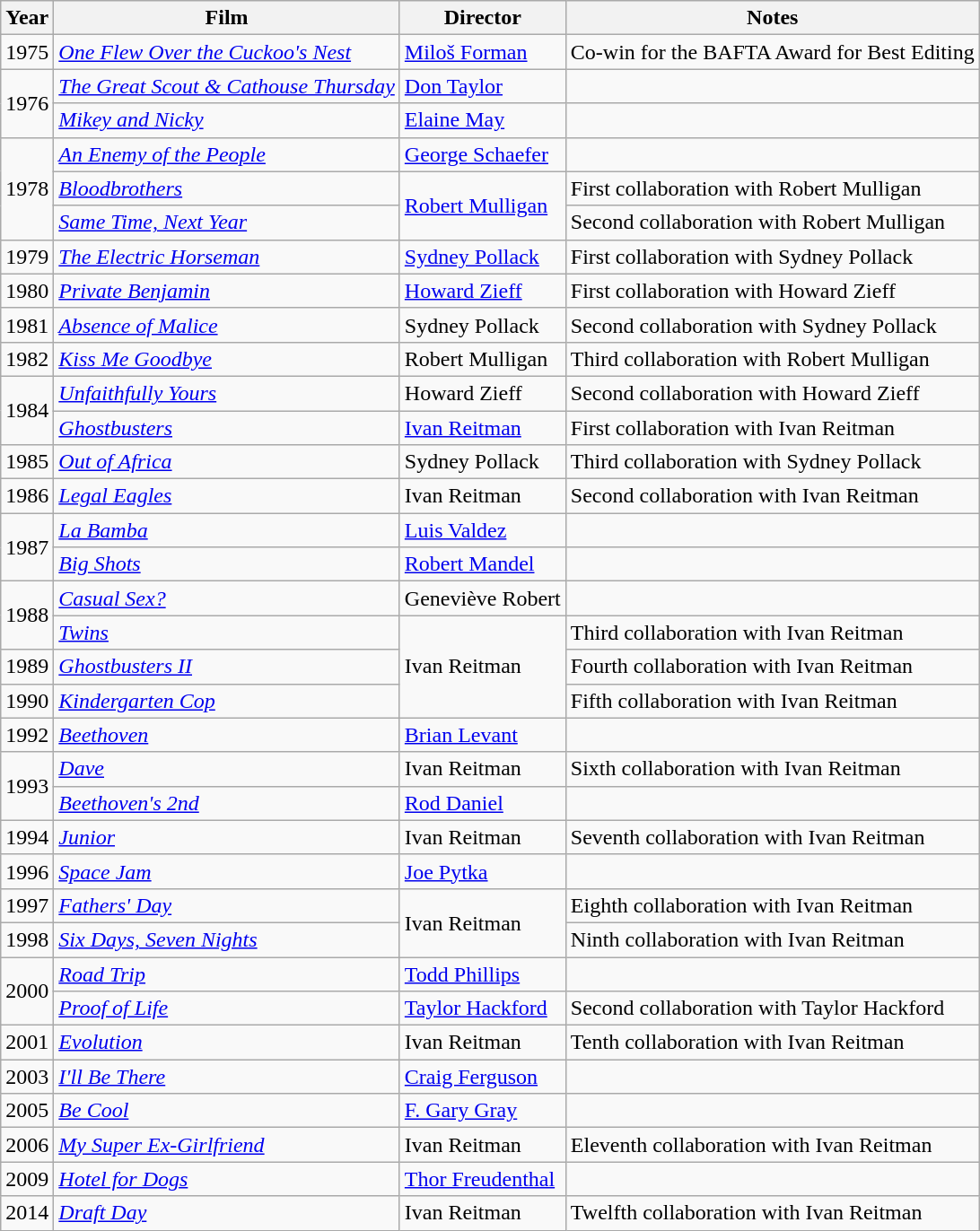<table class="wikitable">
<tr>
<th>Year</th>
<th>Film</th>
<th>Director</th>
<th>Notes</th>
</tr>
<tr>
<td>1975</td>
<td><em><a href='#'>One Flew Over the Cuckoo's Nest</a></em></td>
<td><a href='#'>Miloš Forman</a></td>
<td>Co-win for the BAFTA Award for Best Editing </td>
</tr>
<tr>
<td rowspan=2>1976</td>
<td><em><a href='#'>The Great Scout & Cathouse Thursday</a></em></td>
<td><a href='#'>Don Taylor</a></td>
<td></td>
</tr>
<tr>
<td><em><a href='#'>Mikey and Nicky</a></em></td>
<td><a href='#'>Elaine May</a></td>
<td></td>
</tr>
<tr>
<td rowspan=3>1978</td>
<td><em><a href='#'>An Enemy of the People</a></em></td>
<td><a href='#'>George Schaefer</a></td>
<td></td>
</tr>
<tr>
<td><em><a href='#'>Bloodbrothers</a></em></td>
<td rowspan=2><a href='#'>Robert Mulligan</a></td>
<td>First collaboration with Robert Mulligan</td>
</tr>
<tr>
<td><em><a href='#'>Same Time, Next Year</a></em></td>
<td>Second collaboration with Robert Mulligan</td>
</tr>
<tr>
<td>1979</td>
<td><em><a href='#'>The Electric Horseman</a></em></td>
<td><a href='#'>Sydney Pollack</a></td>
<td>First collaboration with Sydney Pollack</td>
</tr>
<tr>
<td>1980</td>
<td><em><a href='#'>Private Benjamin</a></em></td>
<td><a href='#'>Howard Zieff</a></td>
<td>First collaboration with Howard Zieff</td>
</tr>
<tr>
<td>1981</td>
<td><em><a href='#'>Absence of Malice</a></em></td>
<td>Sydney Pollack</td>
<td>Second collaboration with Sydney Pollack</td>
</tr>
<tr>
<td>1982</td>
<td><em><a href='#'>Kiss Me Goodbye</a></em></td>
<td>Robert Mulligan</td>
<td>Third collaboration with Robert Mulligan</td>
</tr>
<tr>
<td rowspan=2>1984</td>
<td><em><a href='#'>Unfaithfully Yours</a></em></td>
<td>Howard Zieff</td>
<td>Second collaboration with Howard Zieff</td>
</tr>
<tr>
<td><em><a href='#'>Ghostbusters</a></em></td>
<td><a href='#'>Ivan Reitman</a></td>
<td>First collaboration with Ivan Reitman</td>
</tr>
<tr>
<td>1985</td>
<td><em><a href='#'>Out of Africa</a></em></td>
<td>Sydney Pollack</td>
<td>Third collaboration with Sydney Pollack</td>
</tr>
<tr>
<td>1986</td>
<td><em><a href='#'>Legal Eagles</a></em></td>
<td>Ivan Reitman</td>
<td>Second collaboration with Ivan Reitman</td>
</tr>
<tr>
<td rowspan=2>1987</td>
<td><em><a href='#'>La Bamba</a></em></td>
<td><a href='#'>Luis Valdez</a></td>
<td></td>
</tr>
<tr>
<td><em><a href='#'>Big Shots</a></em></td>
<td><a href='#'>Robert Mandel</a></td>
<td></td>
</tr>
<tr>
<td rowspan=2>1988</td>
<td><em><a href='#'>Casual Sex?</a></em></td>
<td>Geneviève Robert</td>
<td></td>
</tr>
<tr>
<td><em><a href='#'>Twins</a></em></td>
<td rowspan=3>Ivan Reitman</td>
<td>Third collaboration with Ivan Reitman</td>
</tr>
<tr>
<td>1989</td>
<td><em><a href='#'>Ghostbusters II</a></em></td>
<td>Fourth collaboration with Ivan Reitman</td>
</tr>
<tr>
<td>1990</td>
<td><em><a href='#'>Kindergarten Cop</a></em></td>
<td>Fifth collaboration with Ivan Reitman</td>
</tr>
<tr>
<td>1992</td>
<td><em><a href='#'>Beethoven</a></em></td>
<td><a href='#'>Brian Levant</a></td>
<td></td>
</tr>
<tr>
<td rowspan=2>1993</td>
<td><em><a href='#'>Dave</a></em></td>
<td>Ivan Reitman</td>
<td>Sixth collaboration with Ivan Reitman</td>
</tr>
<tr>
<td><em><a href='#'>Beethoven's 2nd</a></em></td>
<td><a href='#'>Rod Daniel</a></td>
<td></td>
</tr>
<tr>
<td>1994</td>
<td><em><a href='#'>Junior</a></em></td>
<td>Ivan Reitman</td>
<td>Seventh collaboration with Ivan Reitman</td>
</tr>
<tr>
<td>1996</td>
<td><em><a href='#'>Space Jam</a></em></td>
<td><a href='#'>Joe Pytka</a></td>
<td></td>
</tr>
<tr>
<td>1997</td>
<td><em><a href='#'>Fathers' Day</a></em></td>
<td rowspan=2>Ivan Reitman</td>
<td>Eighth collaboration with Ivan Reitman</td>
</tr>
<tr>
<td>1998</td>
<td><em><a href='#'>Six Days, Seven Nights</a></em></td>
<td>Ninth collaboration with Ivan Reitman</td>
</tr>
<tr>
<td rowspan=2>2000</td>
<td><em><a href='#'>Road Trip</a></em></td>
<td><a href='#'>Todd Phillips</a></td>
<td></td>
</tr>
<tr>
<td><em><a href='#'>Proof of Life</a></em></td>
<td><a href='#'>Taylor Hackford</a></td>
<td>Second collaboration with Taylor Hackford</td>
</tr>
<tr>
<td>2001</td>
<td><em><a href='#'>Evolution</a></em></td>
<td>Ivan Reitman</td>
<td>Tenth collaboration with Ivan Reitman</td>
</tr>
<tr>
<td>2003</td>
<td><em><a href='#'>I'll Be There</a></em></td>
<td><a href='#'>Craig Ferguson</a></td>
<td></td>
</tr>
<tr>
<td>2005</td>
<td><em><a href='#'>Be Cool</a></em></td>
<td><a href='#'>F. Gary Gray</a></td>
<td></td>
</tr>
<tr>
<td>2006</td>
<td><em><a href='#'>My Super Ex-Girlfriend</a></em></td>
<td>Ivan Reitman</td>
<td>Eleventh collaboration with Ivan Reitman</td>
</tr>
<tr>
<td>2009</td>
<td><em><a href='#'>Hotel for Dogs</a></em></td>
<td><a href='#'>Thor Freudenthal</a></td>
<td></td>
</tr>
<tr>
<td>2014</td>
<td><em><a href='#'>Draft Day</a></em></td>
<td>Ivan Reitman</td>
<td>Twelfth collaboration with Ivan Reitman</td>
</tr>
</table>
